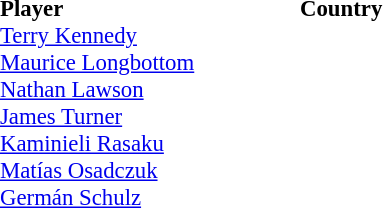<table style="font-size: 95%" cellspacing="0" cellpadding="0">
<tr>
<th style="width:200px;" align="left">Player</th>
<th style="width:150px;" align="left">Country</th>
</tr>
<tr>
<td><a href='#'>Terry Kennedy</a></td>
<td></td>
</tr>
<tr>
<td><a href='#'>Maurice Longbottom</a></td>
<td></td>
</tr>
<tr>
<td><a href='#'>Nathan Lawson</a></td>
<td></td>
</tr>
<tr>
<td><a href='#'>James Turner</a></td>
<td></td>
</tr>
<tr>
<td><a href='#'>Kaminieli Rasaku</a></td>
<td></td>
</tr>
<tr>
<td><a href='#'>Matías Osadczuk</a></td>
<td></td>
</tr>
<tr>
<td><a href='#'>Germán Schulz</a></td>
<td></td>
</tr>
</table>
